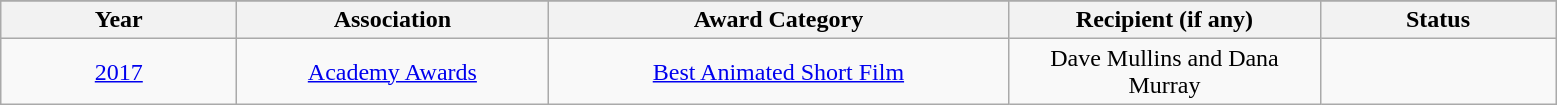<table class="wikitable sortable" style="text-align: center">
<tr>
</tr>
<tr>
<th width="150"><strong>Year</strong></th>
<th width="200"><strong>Association</strong></th>
<th width="300"><strong>Award Category</strong></th>
<th width="200"><strong>Recipient (if any)</strong></th>
<th width="150"><strong>Status</strong></th>
</tr>
<tr>
<td rowspan=2><a href='#'>2017</a></td>
<td><a href='#'>Academy Awards</a></td>
<td><a href='#'>Best Animated Short Film</a></td>
<td>Dave Mullins and Dana Murray</td>
<td></td>
</tr>
</table>
